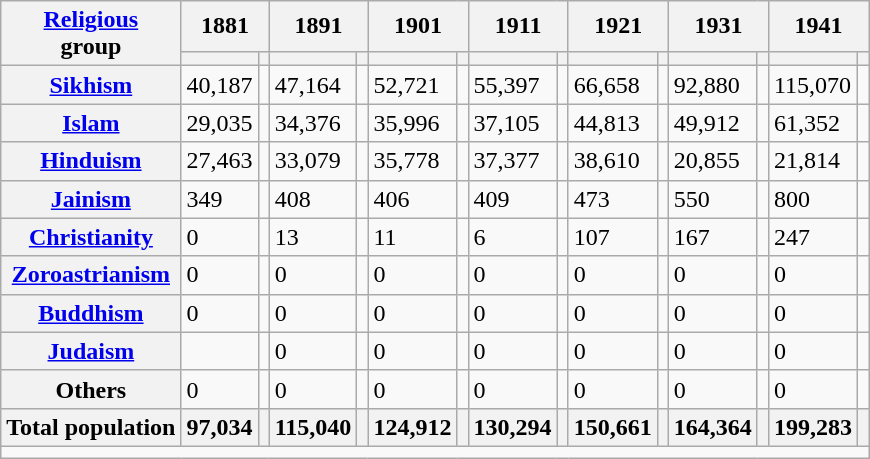<table class="wikitable sortable">
<tr>
<th rowspan="2"><a href='#'>Religious</a><br>group</th>
<th colspan="2">1881</th>
<th colspan="2">1891</th>
<th colspan="2">1901</th>
<th colspan="2">1911</th>
<th colspan="2">1921</th>
<th colspan="2">1931</th>
<th colspan="2">1941</th>
</tr>
<tr>
<th><a href='#'></a></th>
<th></th>
<th></th>
<th></th>
<th></th>
<th></th>
<th></th>
<th></th>
<th></th>
<th></th>
<th></th>
<th></th>
<th></th>
<th></th>
</tr>
<tr>
<th><a href='#'>Sikhism</a> </th>
<td>40,187</td>
<td></td>
<td>47,164</td>
<td></td>
<td>52,721</td>
<td></td>
<td>55,397</td>
<td></td>
<td>66,658</td>
<td></td>
<td>92,880</td>
<td></td>
<td>115,070</td>
<td></td>
</tr>
<tr>
<th><a href='#'>Islam</a> </th>
<td>29,035</td>
<td></td>
<td>34,376</td>
<td></td>
<td>35,996</td>
<td></td>
<td>37,105</td>
<td></td>
<td>44,813</td>
<td></td>
<td>49,912</td>
<td></td>
<td>61,352</td>
<td></td>
</tr>
<tr>
<th><a href='#'>Hinduism</a> </th>
<td>27,463</td>
<td></td>
<td>33,079</td>
<td></td>
<td>35,778</td>
<td></td>
<td>37,377</td>
<td></td>
<td>38,610</td>
<td></td>
<td>20,855</td>
<td></td>
<td>21,814</td>
<td></td>
</tr>
<tr>
<th><a href='#'>Jainism</a> </th>
<td>349</td>
<td></td>
<td>408</td>
<td></td>
<td>406</td>
<td></td>
<td>409</td>
<td></td>
<td>473</td>
<td></td>
<td>550</td>
<td></td>
<td>800</td>
<td></td>
</tr>
<tr>
<th><a href='#'>Christianity</a> </th>
<td>0</td>
<td></td>
<td>13</td>
<td></td>
<td>11</td>
<td></td>
<td>6</td>
<td></td>
<td>107</td>
<td></td>
<td>167</td>
<td></td>
<td>247</td>
<td></td>
</tr>
<tr>
<th><a href='#'>Zoroastrianism</a> </th>
<td>0</td>
<td></td>
<td>0</td>
<td></td>
<td>0</td>
<td></td>
<td>0</td>
<td></td>
<td>0</td>
<td></td>
<td>0</td>
<td></td>
<td>0</td>
<td></td>
</tr>
<tr>
<th><a href='#'>Buddhism</a> </th>
<td>0</td>
<td></td>
<td>0</td>
<td></td>
<td>0</td>
<td></td>
<td>0</td>
<td></td>
<td>0</td>
<td></td>
<td>0</td>
<td></td>
<td>0</td>
<td></td>
</tr>
<tr>
<th><a href='#'>Judaism</a> </th>
<td></td>
<td></td>
<td>0</td>
<td></td>
<td>0</td>
<td></td>
<td>0</td>
<td></td>
<td>0</td>
<td></td>
<td>0</td>
<td></td>
<td>0</td>
<td></td>
</tr>
<tr>
<th>Others</th>
<td>0</td>
<td></td>
<td>0</td>
<td></td>
<td>0</td>
<td></td>
<td>0</td>
<td></td>
<td>0</td>
<td></td>
<td>0</td>
<td></td>
<td>0</td>
<td></td>
</tr>
<tr>
<th>Total population</th>
<th>97,034</th>
<th></th>
<th>115,040</th>
<th></th>
<th>124,912</th>
<th></th>
<th>130,294</th>
<th></th>
<th>150,661</th>
<th></th>
<th>164,364</th>
<th></th>
<th>199,283</th>
<th></th>
</tr>
<tr class="sortbottom">
<td colspan="15"></td>
</tr>
</table>
